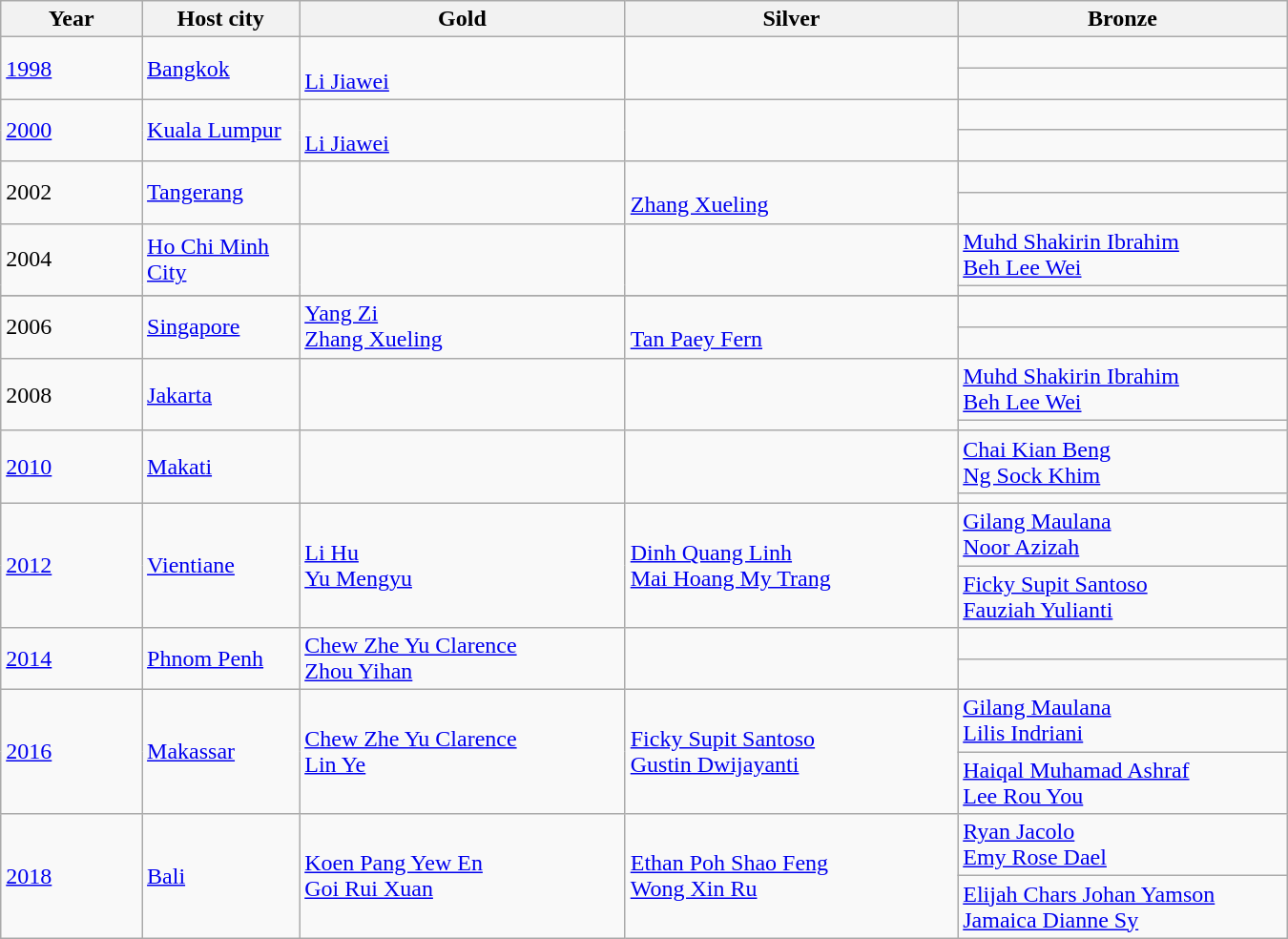<table class="wikitable sortable" style="width:900px;">
<tr>
<th width="120">Year</th>
<th width="120">Host city</th>
<th width="300">Gold</th>
<th width="300">Silver</th>
<th width="300">Bronze</th>
</tr>
<tr>
<td rowspan=2><a href='#'>1998</a></td>
<td rowspan=2><a href='#'>Bangkok</a></td>
<td rowspan=2> <br> <a href='#'>Li Jiawei</a></td>
<td rowspan=2></td>
<td></td>
</tr>
<tr>
<td></td>
</tr>
<tr>
<td rowspan=2><a href='#'>2000</a></td>
<td rowspan=2><a href='#'>Kuala Lumpur</a></td>
<td rowspan=2> <br> <a href='#'>Li Jiawei</a></td>
<td rowspan=2></td>
<td></td>
</tr>
<tr>
<td></td>
</tr>
<tr>
<td rowspan=2>2002</td>
<td rowspan=2><a href='#'>Tangerang</a></td>
<td rowspan=2></td>
<td rowspan=2> <br> <a href='#'>Zhang Xueling</a></td>
<td></td>
</tr>
<tr>
<td></td>
</tr>
<tr>
<td rowspan=2>2004</td>
<td rowspan=2><a href='#'>Ho Chi Minh City</a></td>
<td rowspan=2></td>
<td rowspan=2></td>
<td> <a href='#'>Muhd Shakirin Ibrahim</a><br> <a href='#'>Beh Lee Wei</a></td>
</tr>
<tr>
<td></td>
</tr>
<tr>
</tr>
<tr>
<td rowspan=2>2006</td>
<td rowspan=2><a href='#'>Singapore</a></td>
<td rowspan=2> <a href='#'>Yang Zi</a><br> <a href='#'>Zhang Xueling</a></td>
<td rowspan=2> <br> <a href='#'>Tan Paey Fern</a></td>
<td></td>
</tr>
<tr>
<td></td>
</tr>
<tr>
<td rowspan=2>2008</td>
<td rowspan=2><a href='#'>Jakarta</a></td>
<td rowspan=2></td>
<td rowspan=2></td>
<td> <a href='#'>Muhd Shakirin Ibrahim</a><br> <a href='#'>Beh Lee Wei</a></td>
</tr>
<tr>
<td></td>
</tr>
<tr>
<td rowspan=2><a href='#'>2010</a></td>
<td rowspan=2><a href='#'>Makati</a></td>
<td rowspan=2></td>
<td rowspan=2></td>
<td> <a href='#'>Chai Kian Beng</a><br> <a href='#'>Ng Sock Khim</a></td>
</tr>
<tr>
<td></td>
</tr>
<tr>
<td rowspan=2><a href='#'>2012</a></td>
<td rowspan=2><a href='#'>Vientiane</a></td>
<td rowspan=2> <a href='#'>Li Hu</a><br> <a href='#'>Yu Mengyu</a></td>
<td rowspan=2> <a href='#'>Dinh Quang Linh</a><br> <a href='#'>Mai Hoang My Trang</a></td>
<td> <a href='#'>Gilang Maulana</a><br> <a href='#'>Noor Azizah</a></td>
</tr>
<tr>
<td> <a href='#'>Ficky Supit Santoso</a><br> <a href='#'>Fauziah Yulianti</a></td>
</tr>
<tr>
<td rowspan=2><a href='#'>2014</a></td>
<td rowspan=2><a href='#'>Phnom Penh</a></td>
<td rowspan=2> <a href='#'>Chew Zhe Yu Clarence</a><br> <a href='#'>Zhou Yihan</a></td>
<td rowspan=2></td>
<td></td>
</tr>
<tr>
<td></td>
</tr>
<tr>
<td rowspan=2><a href='#'>2016</a></td>
<td rowspan=2><a href='#'>Makassar</a></td>
<td rowspan=2> <a href='#'>Chew Zhe Yu Clarence</a><br> <a href='#'>Lin Ye</a></td>
<td rowspan=2> <a href='#'>Ficky Supit Santoso</a><br> <a href='#'>Gustin Dwijayanti</a></td>
<td> <a href='#'>Gilang Maulana</a><br> <a href='#'>Lilis Indriani</a></td>
</tr>
<tr>
<td> <a href='#'>Haiqal Muhamad Ashraf</a><br> <a href='#'>Lee Rou You</a></td>
</tr>
<tr>
<td rowspan=2><a href='#'>2018</a></td>
<td rowspan=2><a href='#'>Bali</a></td>
<td rowspan=2> <a href='#'>Koen Pang Yew En</a><br> <a href='#'>Goi Rui Xuan</a></td>
<td rowspan=2> <a href='#'>Ethan Poh Shao Feng</a><br> <a href='#'>Wong Xin Ru</a></td>
<td> <a href='#'>Ryan Jacolo</a><br> <a href='#'>Emy Rose Dael</a></td>
</tr>
<tr>
<td> <a href='#'>Elijah Chars Johan Yamson</a><br> <a href='#'>Jamaica Dianne Sy</a></td>
</tr>
</table>
